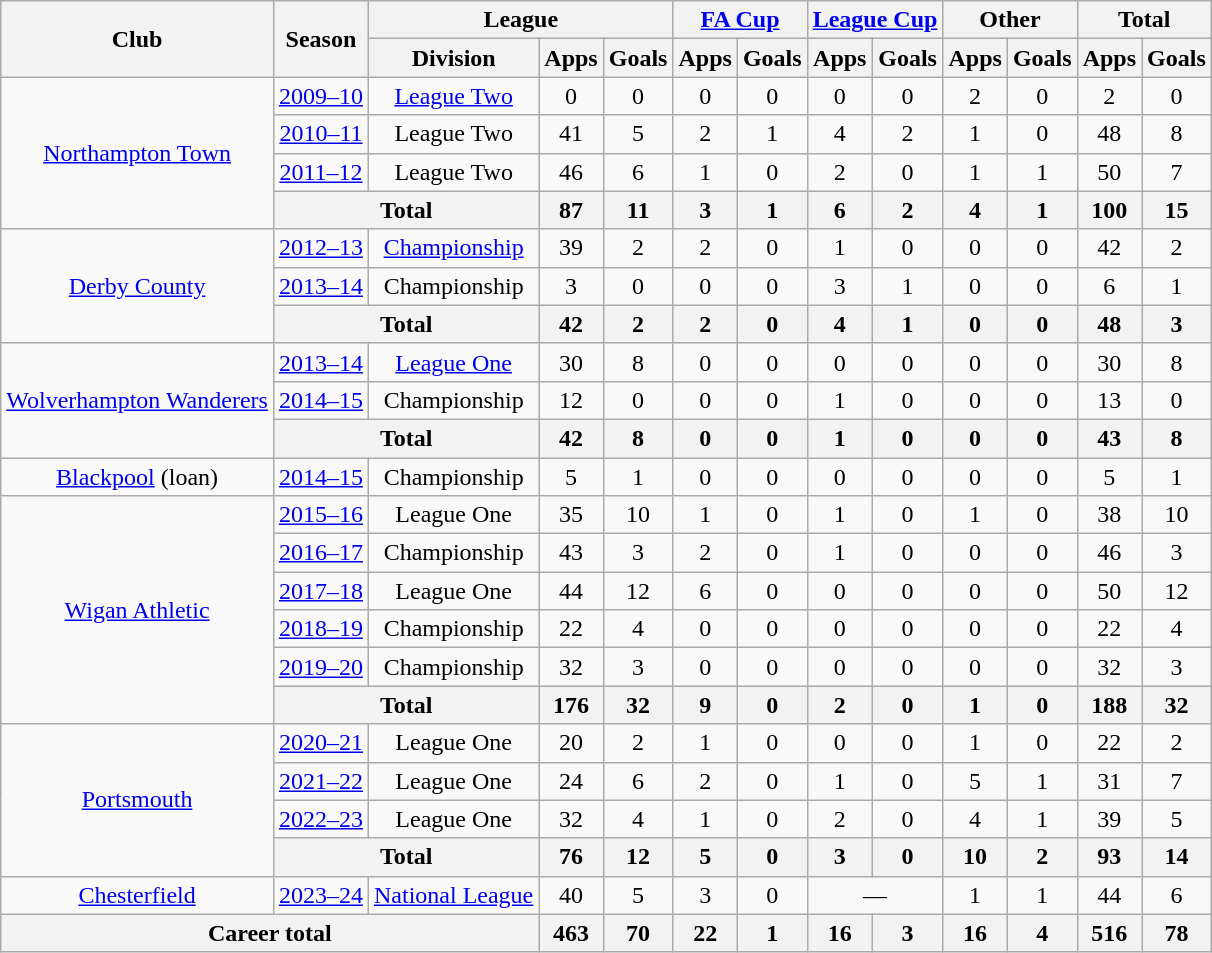<table class="wikitable" style="text-align: center;">
<tr>
<th rowspan="2">Club</th>
<th rowspan="2">Season</th>
<th colspan="3">League</th>
<th colspan="2"><a href='#'>FA Cup</a></th>
<th colspan="2"><a href='#'>League Cup</a></th>
<th colspan="2">Other</th>
<th colspan="2">Total</th>
</tr>
<tr>
<th>Division</th>
<th>Apps</th>
<th>Goals</th>
<th>Apps</th>
<th>Goals</th>
<th>Apps</th>
<th>Goals</th>
<th>Apps</th>
<th>Goals</th>
<th>Apps</th>
<th>Goals</th>
</tr>
<tr>
<td rowspan="4"><a href='#'>Northampton Town</a></td>
<td><a href='#'>2009–10</a></td>
<td><a href='#'>League Two</a></td>
<td>0</td>
<td>0</td>
<td>0</td>
<td>0</td>
<td>0</td>
<td>0</td>
<td>2</td>
<td>0</td>
<td>2</td>
<td>0</td>
</tr>
<tr>
<td><a href='#'>2010–11</a></td>
<td>League Two</td>
<td>41</td>
<td>5</td>
<td>2</td>
<td>1</td>
<td>4</td>
<td>2</td>
<td>1</td>
<td>0</td>
<td>48</td>
<td>8</td>
</tr>
<tr>
<td><a href='#'>2011–12</a></td>
<td>League Two</td>
<td>46</td>
<td>6</td>
<td>1</td>
<td>0</td>
<td>2</td>
<td>0</td>
<td>1</td>
<td>1</td>
<td>50</td>
<td>7</td>
</tr>
<tr>
<th colspan="2">Total</th>
<th>87</th>
<th>11</th>
<th>3</th>
<th>1</th>
<th>6</th>
<th>2</th>
<th>4</th>
<th>1</th>
<th>100</th>
<th>15</th>
</tr>
<tr>
<td rowspan="3"><a href='#'>Derby County</a></td>
<td><a href='#'>2012–13</a></td>
<td><a href='#'>Championship</a></td>
<td>39</td>
<td>2</td>
<td>2</td>
<td>0</td>
<td>1</td>
<td>0</td>
<td>0</td>
<td>0</td>
<td>42</td>
<td>2</td>
</tr>
<tr>
<td><a href='#'>2013–14</a></td>
<td>Championship</td>
<td>3</td>
<td>0</td>
<td>0</td>
<td>0</td>
<td>3</td>
<td>1</td>
<td>0</td>
<td>0</td>
<td>6</td>
<td>1</td>
</tr>
<tr>
<th colspan="2">Total</th>
<th>42</th>
<th>2</th>
<th>2</th>
<th>0</th>
<th>4</th>
<th>1</th>
<th>0</th>
<th>0</th>
<th>48</th>
<th>3</th>
</tr>
<tr>
<td rowspan="3"><a href='#'>Wolverhampton Wanderers</a></td>
<td><a href='#'>2013–14</a></td>
<td><a href='#'>League One</a></td>
<td>30</td>
<td>8</td>
<td>0</td>
<td>0</td>
<td>0</td>
<td>0</td>
<td>0</td>
<td>0</td>
<td>30</td>
<td>8</td>
</tr>
<tr>
<td><a href='#'>2014–15</a></td>
<td>Championship</td>
<td>12</td>
<td>0</td>
<td>0</td>
<td>0</td>
<td>1</td>
<td>0</td>
<td>0</td>
<td>0</td>
<td>13</td>
<td>0</td>
</tr>
<tr>
<th colspan="2">Total</th>
<th>42</th>
<th>8</th>
<th>0</th>
<th>0</th>
<th>1</th>
<th>0</th>
<th>0</th>
<th>0</th>
<th>43</th>
<th>8</th>
</tr>
<tr>
<td><a href='#'>Blackpool</a> (loan)</td>
<td><a href='#'>2014–15</a></td>
<td>Championship</td>
<td>5</td>
<td>1</td>
<td>0</td>
<td>0</td>
<td>0</td>
<td>0</td>
<td>0</td>
<td>0</td>
<td>5</td>
<td>1</td>
</tr>
<tr>
<td rowspan="6"><a href='#'>Wigan Athletic</a></td>
<td><a href='#'>2015–16</a></td>
<td>League One</td>
<td>35</td>
<td>10</td>
<td>1</td>
<td>0</td>
<td>1</td>
<td>0</td>
<td>1</td>
<td>0</td>
<td>38</td>
<td>10</td>
</tr>
<tr>
<td><a href='#'>2016–17</a></td>
<td>Championship</td>
<td>43</td>
<td>3</td>
<td>2</td>
<td>0</td>
<td>1</td>
<td>0</td>
<td>0</td>
<td>0</td>
<td>46</td>
<td>3</td>
</tr>
<tr>
<td><a href='#'>2017–18</a></td>
<td>League One</td>
<td>44</td>
<td>12</td>
<td>6</td>
<td>0</td>
<td>0</td>
<td>0</td>
<td>0</td>
<td>0</td>
<td>50</td>
<td>12</td>
</tr>
<tr>
<td><a href='#'>2018–19</a></td>
<td>Championship</td>
<td>22</td>
<td>4</td>
<td>0</td>
<td>0</td>
<td>0</td>
<td>0</td>
<td>0</td>
<td>0</td>
<td>22</td>
<td>4</td>
</tr>
<tr>
<td><a href='#'>2019–20</a></td>
<td>Championship</td>
<td>32</td>
<td>3</td>
<td>0</td>
<td>0</td>
<td>0</td>
<td>0</td>
<td>0</td>
<td>0</td>
<td>32</td>
<td>3</td>
</tr>
<tr>
<th colspan="2">Total</th>
<th>176</th>
<th>32</th>
<th>9</th>
<th>0</th>
<th>2</th>
<th>0</th>
<th>1</th>
<th>0</th>
<th>188</th>
<th>32</th>
</tr>
<tr>
<td rowspan="4"><a href='#'>Portsmouth</a></td>
<td><a href='#'>2020–21</a></td>
<td>League One</td>
<td>20</td>
<td>2</td>
<td>1</td>
<td>0</td>
<td>0</td>
<td>0</td>
<td>1</td>
<td>0</td>
<td>22</td>
<td>2</td>
</tr>
<tr>
<td><a href='#'>2021–22</a></td>
<td>League One</td>
<td>24</td>
<td>6</td>
<td>2</td>
<td>0</td>
<td>1</td>
<td>0</td>
<td>5</td>
<td>1</td>
<td>31</td>
<td>7</td>
</tr>
<tr>
<td><a href='#'>2022–23</a></td>
<td>League One</td>
<td>32</td>
<td>4</td>
<td>1</td>
<td>0</td>
<td>2</td>
<td>0</td>
<td>4</td>
<td>1</td>
<td>39</td>
<td>5</td>
</tr>
<tr>
<th colspan="2">Total</th>
<th>76</th>
<th>12</th>
<th>5</th>
<th>0</th>
<th>3</th>
<th>0</th>
<th>10</th>
<th>2</th>
<th>93</th>
<th>14</th>
</tr>
<tr>
<td><a href='#'>Chesterfield</a></td>
<td><a href='#'>2023–24</a></td>
<td><a href='#'>National League</a></td>
<td>40</td>
<td>5</td>
<td>3</td>
<td>0</td>
<td colspan="2">—</td>
<td>1</td>
<td>1</td>
<td>44</td>
<td>6</td>
</tr>
<tr>
<th colspan="3">Career total</th>
<th>463</th>
<th>70</th>
<th>22</th>
<th>1</th>
<th>16</th>
<th>3</th>
<th>16</th>
<th>4</th>
<th>516</th>
<th>78</th>
</tr>
</table>
